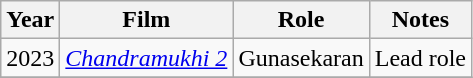<table class="wikitable sortable">
<tr>
<th scope="col">Year</th>
<th scope="col">Film</th>
<th scope="col">Role</th>
<th scope="col" class="unsortable">Notes</th>
</tr>
<tr>
<td>2023</td>
<td><em><a href='#'>Chandramukhi 2</a></em></td>
<td>Gunasekaran</td>
<td>Lead role</td>
</tr>
<tr>
</tr>
</table>
